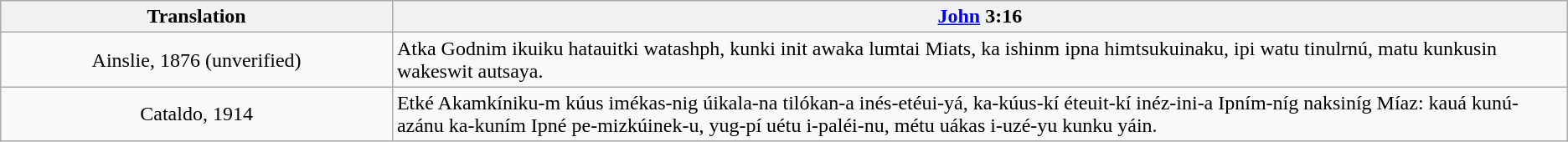<table class="wikitable">
<tr>
<th style="text-align:center; width:25%;">Translation</th>
<th><a href='#'>John</a> 3:16</th>
</tr>
<tr>
<td style="text-align:center;">Ainslie, 1876 (unverified)</td>
<td>Atka Godnim ikuiku hatauitki watashph, kunki init awaka lumtai Miats, ka ishinm ipna himtsukuinaku, ipi watu tinulrnú, matu kunkusin wakeswit autsaya.</td>
</tr>
<tr>
<td style="text-align:center;">Cataldo, 1914</td>
<td>Etké Akamkíniku-m kúus imékas-nig úikala-na tilókan-a inés-etéui-yá, ka-kúus-kí éteuit-kí inéz-ini-a Ipním-níg naksiníg Míaz: kauá kunú-azánu ka-kuním Ipné pe-mizkúinek-u, yug-pí uétu i-paléi-nu, métu uákas i-uzé-yu kunku yáin.</td>
</tr>
</table>
